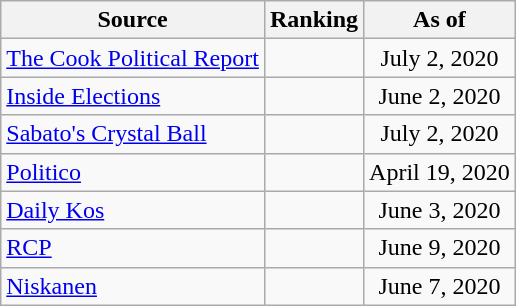<table class="wikitable" style="text-align:center">
<tr>
<th>Source</th>
<th>Ranking</th>
<th>As of</th>
</tr>
<tr>
<td align=left><a href='#'>The Cook Political Report</a></td>
<td></td>
<td>July 2, 2020</td>
</tr>
<tr>
<td align=left><a href='#'>Inside Elections</a></td>
<td></td>
<td>June 2, 2020</td>
</tr>
<tr>
<td align=left><a href='#'>Sabato's Crystal Ball</a></td>
<td></td>
<td>July 2, 2020</td>
</tr>
<tr>
<td align="left"><a href='#'>Politico</a></td>
<td></td>
<td>April 19, 2020</td>
</tr>
<tr>
<td align="left"><a href='#'>Daily Kos</a></td>
<td></td>
<td>June 3, 2020</td>
</tr>
<tr>
<td align="left"><a href='#'>RCP</a></td>
<td></td>
<td>June 9, 2020</td>
</tr>
<tr>
<td align="left"><a href='#'>Niskanen</a></td>
<td></td>
<td>June 7, 2020</td>
</tr>
</table>
